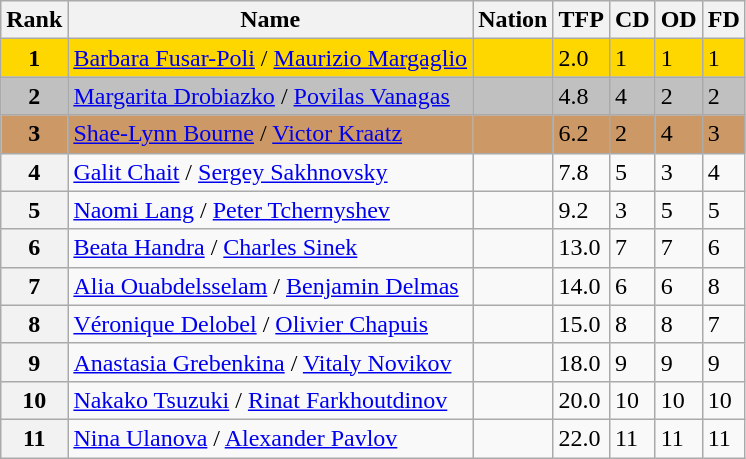<table class="wikitable">
<tr>
<th>Rank</th>
<th>Name</th>
<th>Nation</th>
<th>TFP</th>
<th>CD</th>
<th>OD</th>
<th>FD</th>
</tr>
<tr bgcolor="gold">
<td align="center"><strong>1</strong></td>
<td><a href='#'>Barbara Fusar-Poli</a> / <a href='#'>Maurizio Margaglio</a></td>
<td></td>
<td>2.0</td>
<td>1</td>
<td>1</td>
<td>1</td>
</tr>
<tr bgcolor="silver">
<td align="center"><strong>2</strong></td>
<td><a href='#'>Margarita Drobiazko</a> / <a href='#'>Povilas Vanagas</a></td>
<td></td>
<td>4.8</td>
<td>4</td>
<td>2</td>
<td>2</td>
</tr>
<tr bgcolor="cc9966">
<td align="center"><strong>3</strong></td>
<td><a href='#'>Shae-Lynn Bourne</a> / <a href='#'>Victor Kraatz</a></td>
<td></td>
<td>6.2</td>
<td>2</td>
<td>4</td>
<td>3</td>
</tr>
<tr>
<th>4</th>
<td><a href='#'>Galit Chait</a> / <a href='#'>Sergey Sakhnovsky</a></td>
<td></td>
<td>7.8</td>
<td>5</td>
<td>3</td>
<td>4</td>
</tr>
<tr>
<th>5</th>
<td><a href='#'>Naomi Lang</a> / <a href='#'>Peter Tchernyshev</a></td>
<td></td>
<td>9.2</td>
<td>3</td>
<td>5</td>
<td>5</td>
</tr>
<tr>
<th>6</th>
<td><a href='#'>Beata Handra</a> / <a href='#'>Charles Sinek</a></td>
<td></td>
<td>13.0</td>
<td>7</td>
<td>7</td>
<td>6</td>
</tr>
<tr>
<th>7</th>
<td><a href='#'>Alia Ouabdelsselam</a> / <a href='#'>Benjamin Delmas</a></td>
<td></td>
<td>14.0</td>
<td>6</td>
<td>6</td>
<td>8</td>
</tr>
<tr>
<th>8</th>
<td><a href='#'>Véronique Delobel</a> / <a href='#'>Olivier Chapuis</a></td>
<td></td>
<td>15.0</td>
<td>8</td>
<td>8</td>
<td>7</td>
</tr>
<tr>
<th>9</th>
<td><a href='#'>Anastasia Grebenkina</a> / <a href='#'>Vitaly Novikov</a></td>
<td></td>
<td>18.0</td>
<td>9</td>
<td>9</td>
<td>9</td>
</tr>
<tr>
<th>10</th>
<td><a href='#'>Nakako Tsuzuki</a> / <a href='#'>Rinat Farkhoutdinov</a></td>
<td></td>
<td>20.0</td>
<td>10</td>
<td>10</td>
<td>10</td>
</tr>
<tr>
<th>11</th>
<td><a href='#'>Nina Ulanova</a> / <a href='#'>Alexander Pavlov</a></td>
<td></td>
<td>22.0</td>
<td>11</td>
<td>11</td>
<td>11</td>
</tr>
</table>
